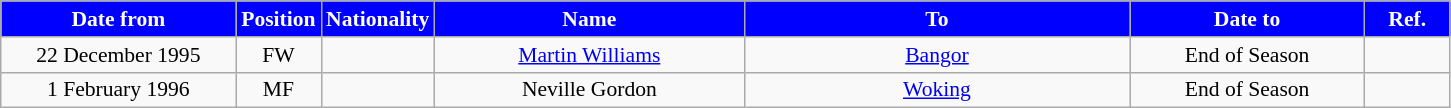<table class="wikitable"  style="text-align:center; font-size:90%; ">
<tr>
<th style="background:#00f; color:white; width:150px;">Date from</th>
<th style="background:#00f; color:white; width:50px;">Position</th>
<th style="background:#00f; color:white; width:50px;">Nationality</th>
<th style="background:#00f; color:white; width:200px;">Name</th>
<th style="background:#00f; color:white; width:250px;">To</th>
<th style="background:#00f; color:white; width:150px;">Date to</th>
<th style="background:#00f; color:white; width:50px;">Ref.</th>
</tr>
<tr>
<td>22 December 1995</td>
<td>FW</td>
<td></td>
<td><a href='#'>Martin Williams</a></td>
<td><a href='#'>Bangor</a></td>
<td>End of Season</td>
<td></td>
</tr>
<tr>
<td>1 February 1996</td>
<td>MF</td>
<td></td>
<td>Neville Gordon</td>
<td><a href='#'>Woking</a></td>
<td>End of Season</td>
<td></td>
</tr>
</table>
